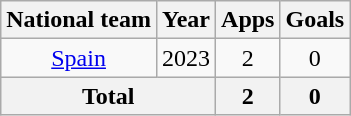<table class="wikitable" style="text-align:center">
<tr>
<th>National team</th>
<th>Year</th>
<th>Apps</th>
<th>Goals</th>
</tr>
<tr>
<td rowspan="1"><a href='#'>Spain</a></td>
<td>2023</td>
<td>2</td>
<td>0</td>
</tr>
<tr>
<th colspan="2">Total</th>
<th>2</th>
<th>0</th>
</tr>
</table>
